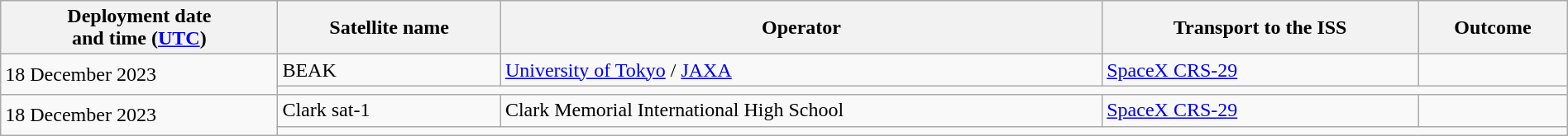<table class="wikitable" style="width: 100%;">
<tr>
<th scope="col">Deployment date<br>and time (<a href='#'>UTC</a>)</th>
<th scope="col">Satellite name</th>
<th scope="col">Operator</th>
<th scope="col">Transport to the ISS</th>
<th scope="col">Outcome</th>
</tr>
<tr>
<td rowspan=2>18 December 2023</td>
<td> BEAK</td>
<td><a href='#'>University of Tokyo</a> / <a href='#'>JAXA</a></td>
<td><a href='#'>SpaceX CRS-29</a></td>
<td></td>
</tr>
<tr>
<td colspan=4></td>
</tr>
<tr>
<td rowspan=2>18 December 2023</td>
<td> Clark sat-1</td>
<td>Clark Memorial International High School</td>
<td><a href='#'>SpaceX CRS-29</a></td>
<td></td>
</tr>
<tr>
<td colspan=4></td>
</tr>
</table>
